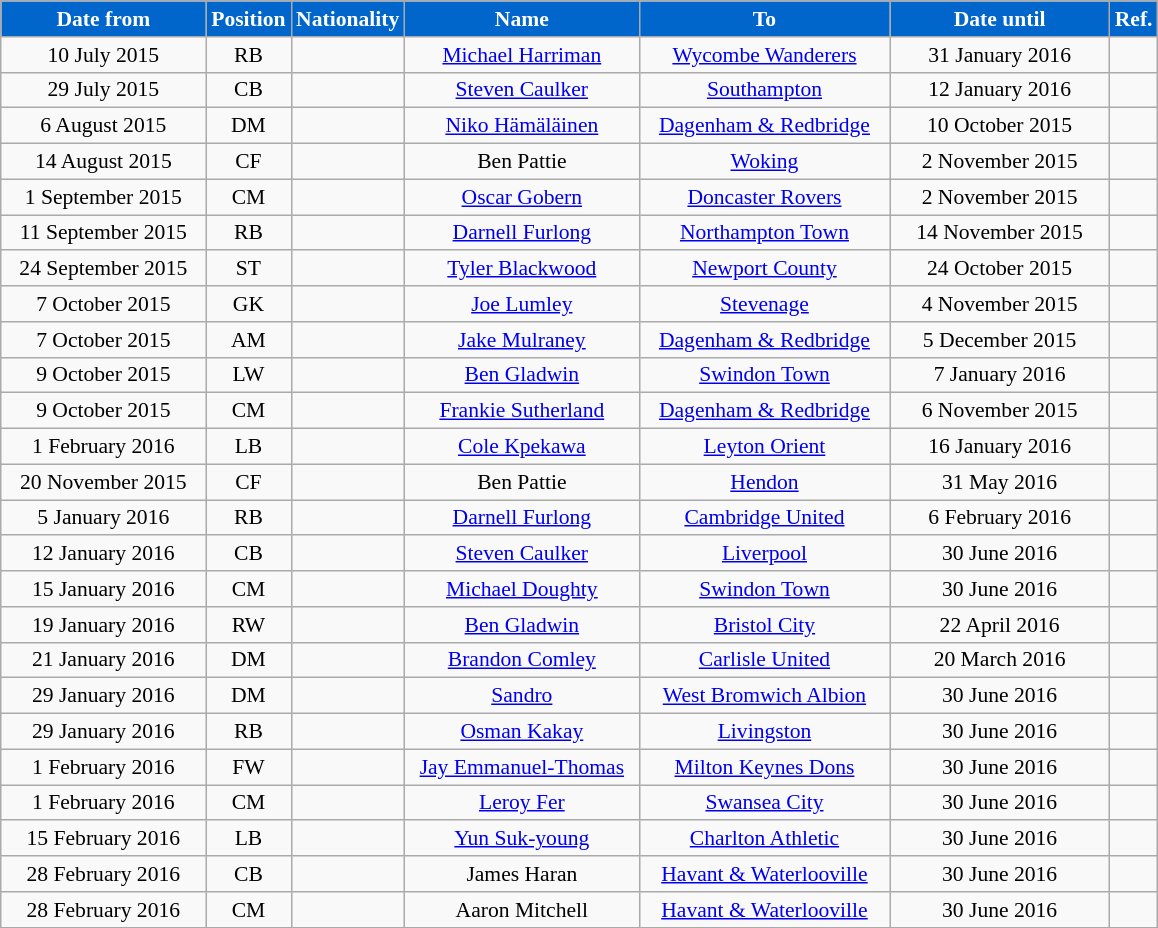<table class="wikitable"  style="text-align:center; font-size:90%; ">
<tr>
<th style="background:#0066CC; color:#FFFFFF; width:130px;">Date from</th>
<th style="background:#0066CC; color:#FFFFFF; width:50px;">Position</th>
<th style="background:#0066CC; color:#FFFFFF; width:50px;">Nationality</th>
<th style="background:#0066CC; color:#FFFFFF; width:150px;">Name</th>
<th style="background:#0066CC; color:#FFFFFF; width:160px;">To</th>
<th style="background:#0066CC; color:#FFFFFF; width:140px;">Date until</th>
<th style="background:#0066CC; color:#FFFFFF; width:25px;">Ref.</th>
</tr>
<tr>
<td>10 July 2015</td>
<td>RB</td>
<td></td>
<td><a href='#'>Michael Harriman</a></td>
<td><a href='#'>Wycombe Wanderers</a></td>
<td>31 January 2016</td>
<td></td>
</tr>
<tr>
<td>29 July 2015</td>
<td>CB</td>
<td></td>
<td><a href='#'>Steven Caulker</a></td>
<td><a href='#'>Southampton</a></td>
<td>12 January 2016</td>
<td></td>
</tr>
<tr>
<td>6 August 2015</td>
<td>DM</td>
<td></td>
<td><a href='#'>Niko Hämäläinen</a></td>
<td><a href='#'>Dagenham & Redbridge</a></td>
<td>10 October 2015</td>
<td></td>
</tr>
<tr>
<td>14 August 2015</td>
<td>CF</td>
<td></td>
<td>Ben Pattie</td>
<td><a href='#'>Woking</a></td>
<td>2 November 2015</td>
<td></td>
</tr>
<tr>
<td>1 September 2015</td>
<td>CM</td>
<td></td>
<td><a href='#'>Oscar Gobern</a></td>
<td><a href='#'>Doncaster Rovers</a></td>
<td>2 November 2015</td>
<td></td>
</tr>
<tr>
<td>11 September 2015</td>
<td>RB</td>
<td></td>
<td><a href='#'>Darnell Furlong</a></td>
<td><a href='#'>Northampton Town</a></td>
<td>14 November 2015</td>
<td></td>
</tr>
<tr>
<td>24 September 2015</td>
<td>ST</td>
<td></td>
<td><a href='#'>Tyler Blackwood</a></td>
<td><a href='#'>Newport County</a></td>
<td>24 October 2015</td>
<td></td>
</tr>
<tr>
<td>7 October 2015</td>
<td>GK</td>
<td></td>
<td><a href='#'>Joe Lumley</a></td>
<td><a href='#'>Stevenage</a></td>
<td>4 November 2015</td>
<td></td>
</tr>
<tr>
<td>7 October 2015</td>
<td>AM</td>
<td></td>
<td><a href='#'>Jake Mulraney</a></td>
<td><a href='#'>Dagenham & Redbridge</a></td>
<td>5 December 2015</td>
<td></td>
</tr>
<tr>
<td>9 October 2015</td>
<td>LW</td>
<td></td>
<td><a href='#'>Ben Gladwin</a></td>
<td><a href='#'>Swindon Town</a></td>
<td>7 January 2016</td>
<td></td>
</tr>
<tr>
<td>9 October 2015</td>
<td>CM</td>
<td></td>
<td><a href='#'>Frankie Sutherland</a></td>
<td><a href='#'>Dagenham & Redbridge</a></td>
<td>6 November 2015</td>
<td></td>
</tr>
<tr>
<td>1 February 2016</td>
<td>LB</td>
<td></td>
<td><a href='#'>Cole Kpekawa</a></td>
<td><a href='#'>Leyton Orient</a></td>
<td>16 January 2016</td>
<td></td>
</tr>
<tr>
<td>20 November 2015</td>
<td>CF</td>
<td></td>
<td>Ben Pattie</td>
<td><a href='#'>Hendon</a></td>
<td>31 May 2016</td>
<td></td>
</tr>
<tr>
<td>5 January 2016</td>
<td>RB</td>
<td></td>
<td><a href='#'>Darnell Furlong</a></td>
<td><a href='#'>Cambridge United</a></td>
<td>6 February 2016</td>
<td></td>
</tr>
<tr>
<td>12 January 2016</td>
<td>CB</td>
<td></td>
<td><a href='#'>Steven Caulker</a></td>
<td><a href='#'>Liverpool</a></td>
<td>30 June 2016</td>
<td></td>
</tr>
<tr>
<td>15 January 2016</td>
<td>CM</td>
<td></td>
<td><a href='#'>Michael Doughty</a></td>
<td><a href='#'>Swindon Town</a></td>
<td>30 June 2016</td>
<td></td>
</tr>
<tr>
<td>19 January 2016</td>
<td>RW</td>
<td></td>
<td><a href='#'>Ben Gladwin</a></td>
<td><a href='#'>Bristol City</a></td>
<td>22 April 2016</td>
<td></td>
</tr>
<tr>
<td>21 January 2016</td>
<td>DM</td>
<td></td>
<td><a href='#'>Brandon Comley</a></td>
<td><a href='#'>Carlisle United</a></td>
<td>20 March 2016</td>
<td></td>
</tr>
<tr>
<td>29 January 2016</td>
<td>DM</td>
<td></td>
<td><a href='#'>Sandro</a></td>
<td><a href='#'>West Bromwich Albion</a></td>
<td>30 June 2016</td>
<td></td>
</tr>
<tr>
<td>29 January 2016</td>
<td>RB</td>
<td></td>
<td><a href='#'>Osman Kakay</a></td>
<td><a href='#'>Livingston</a></td>
<td>30 June 2016</td>
<td></td>
</tr>
<tr>
<td>1 February 2016</td>
<td>FW</td>
<td></td>
<td><a href='#'>Jay Emmanuel-Thomas</a></td>
<td><a href='#'>Milton Keynes Dons</a></td>
<td>30 June 2016</td>
<td></td>
</tr>
<tr>
<td>1 February 2016</td>
<td>CM</td>
<td></td>
<td><a href='#'>Leroy Fer</a></td>
<td><a href='#'>Swansea City</a></td>
<td>30 June 2016</td>
<td></td>
</tr>
<tr>
<td>15 February 2016</td>
<td>LB</td>
<td></td>
<td><a href='#'>Yun Suk-young</a></td>
<td><a href='#'>Charlton Athletic</a></td>
<td>30 June 2016</td>
<td></td>
</tr>
<tr>
<td>28 February 2016</td>
<td>CB</td>
<td></td>
<td>James Haran</td>
<td><a href='#'>Havant & Waterlooville</a></td>
<td>30 June 2016</td>
<td></td>
</tr>
<tr>
<td>28 February 2016</td>
<td>CM</td>
<td></td>
<td>Aaron Mitchell</td>
<td><a href='#'>Havant & Waterlooville</a></td>
<td>30 June 2016</td>
<td></td>
</tr>
</table>
